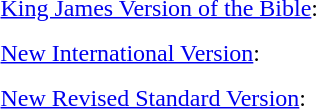<table cellpadding="5">
<tr>
<td><a href='#'>King James Version of the Bible</a>:</td>
<td></td>
<td></td>
<td></td>
</tr>
<tr>
<td><a href='#'>New International Version</a>:</td>
<td></td>
<td></td>
<td></td>
</tr>
<tr>
<td><a href='#'>New Revised Standard Version</a>:</td>
<td></td>
<td></td>
<td></td>
</tr>
</table>
